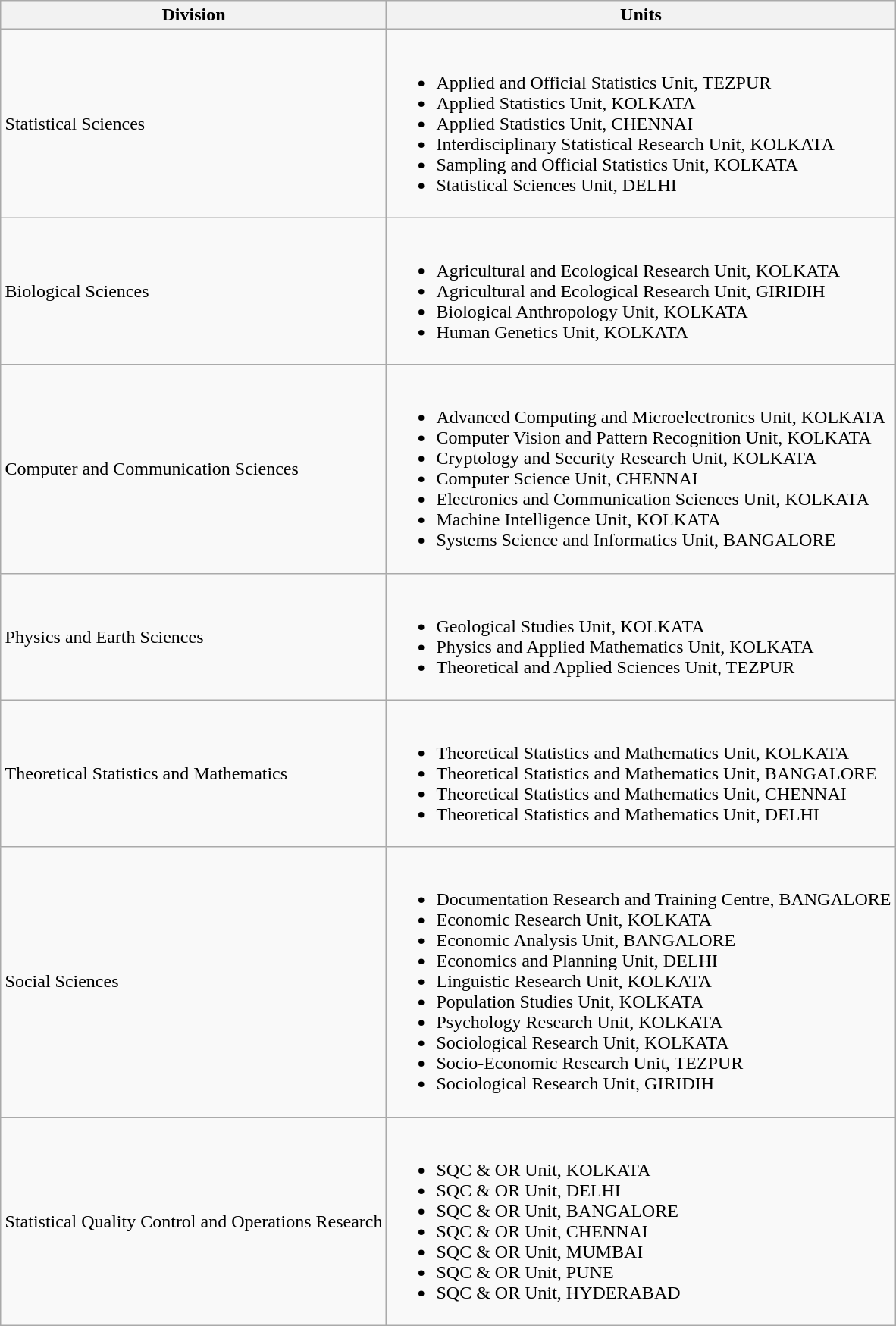<table class="wikitable" style="margin:auto;">
<tr>
<th>Division</th>
<th>Units</th>
</tr>
<tr>
<td>Statistical Sciences</td>
<td><br><ul><li>Applied and Official Statistics Unit, TEZPUR</li><li>Applied Statistics Unit, KOLKATA</li><li>Applied Statistics Unit, CHENNAI</li><li>Interdisciplinary Statistical Research Unit, KOLKATA</li><li>Sampling and Official Statistics Unit, KOLKATA</li><li>Statistical Sciences Unit, DELHI</li></ul></td>
</tr>
<tr>
<td>Biological Sciences</td>
<td><br><ul><li>Agricultural and Ecological Research Unit, KOLKATA</li><li>Agricultural and Ecological Research Unit, GIRIDIH</li><li>Biological Anthropology Unit, KOLKATA</li><li>Human Genetics Unit, KOLKATA</li></ul></td>
</tr>
<tr>
<td>Computer and Communication Sciences</td>
<td><br><ul><li>Advanced Computing and Microelectronics Unit, KOLKATA</li><li>Computer Vision and Pattern Recognition Unit, KOLKATA</li><li>Cryptology and Security Research Unit, KOLKATA</li><li>Computer Science Unit, CHENNAI</li><li>Electronics and Communication Sciences Unit, KOLKATA</li><li>Machine Intelligence Unit, KOLKATA</li><li>Systems Science and Informatics Unit, BANGALORE</li></ul></td>
</tr>
<tr>
<td>Physics and Earth Sciences</td>
<td><br><ul><li>Geological Studies Unit, KOLKATA</li><li>Physics and Applied Mathematics Unit, KOLKATA</li><li>Theoretical and Applied Sciences Unit, TEZPUR</li></ul></td>
</tr>
<tr>
<td>Theoretical Statistics and Mathematics</td>
<td><br><ul><li>Theoretical Statistics and Mathematics Unit, KOLKATA</li><li>Theoretical Statistics and Mathematics Unit, BANGALORE</li><li>Theoretical Statistics and Mathematics Unit, CHENNAI</li><li>Theoretical Statistics and Mathematics Unit, DELHI</li></ul></td>
</tr>
<tr>
<td>Social Sciences</td>
<td><br><ul><li>Documentation Research and Training Centre, BANGALORE</li><li>Economic Research Unit, KOLKATA</li><li>Economic Analysis Unit, BANGALORE</li><li>Economics and Planning Unit, DELHI</li><li>Linguistic Research Unit, KOLKATA</li><li>Population Studies Unit, KOLKATA</li><li>Psychology Research Unit, KOLKATA</li><li>Sociological Research Unit, KOLKATA</li><li>Socio-Economic Research Unit, TEZPUR</li><li>Sociological Research Unit, GIRIDIH</li></ul></td>
</tr>
<tr>
<td>Statistical Quality Control and Operations Research</td>
<td><br><ul><li>SQC & OR Unit, KOLKATA</li><li>SQC & OR Unit, DELHI</li><li>SQC & OR Unit, BANGALORE</li><li>SQC & OR Unit, CHENNAI</li><li>SQC & OR Unit, MUMBAI</li><li>SQC & OR Unit, PUNE</li><li>SQC & OR Unit, HYDERABAD</li></ul></td>
</tr>
</table>
